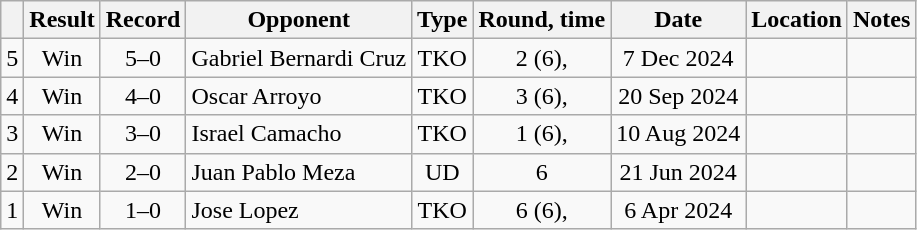<table class="wikitable" style="text-align:center">
<tr>
<th></th>
<th>Result</th>
<th>Record</th>
<th>Opponent</th>
<th>Type</th>
<th>Round, time</th>
<th>Date</th>
<th>Location</th>
<th>Notes</th>
</tr>
<tr>
<td>5</td>
<td>Win</td>
<td>5–0</td>
<td align=left> Gabriel Bernardi Cruz</td>
<td>TKO</td>
<td>2 (6), </td>
<td>7 Dec 2024</td>
<td align=left></td>
<td></td>
</tr>
<tr>
<td>4</td>
<td>Win</td>
<td>4–0</td>
<td align=left> Oscar Arroyo</td>
<td>TKO</td>
<td>3 (6), </td>
<td>20 Sep 2024</td>
<td align=left></td>
<td></td>
</tr>
<tr>
<td>3</td>
<td>Win</td>
<td>3–0</td>
<td align=left> Israel Camacho</td>
<td>TKO</td>
<td>1 (6), </td>
<td>10 Aug 2024</td>
<td align=left></td>
<td></td>
</tr>
<tr>
<td>2</td>
<td>Win</td>
<td>2–0</td>
<td align=left> Juan Pablo Meza</td>
<td>UD</td>
<td>6</td>
<td>21 Jun 2024</td>
<td align=left></td>
<td></td>
</tr>
<tr>
<td>1</td>
<td>Win</td>
<td>1–0</td>
<td align=left> Jose Lopez</td>
<td>TKO</td>
<td>6 (6), </td>
<td>6 Apr 2024</td>
<td align=left></td>
<td></td>
</tr>
</table>
